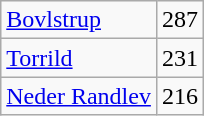<table class="wikitable" style="float:left; margin-right:1em">
<tr>
<td><a href='#'>Bovlstrup</a></td>
<td align="center">287</td>
</tr>
<tr>
<td><a href='#'>Torrild</a></td>
<td align="center">231</td>
</tr>
<tr>
<td><a href='#'>Neder Randlev</a></td>
<td align="center">216</td>
</tr>
</table>
